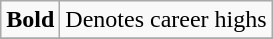<table class="wikitable">
<tr>
<td><strong>Bold</strong></td>
<td>Denotes career highs</td>
</tr>
<tr>
</tr>
</table>
